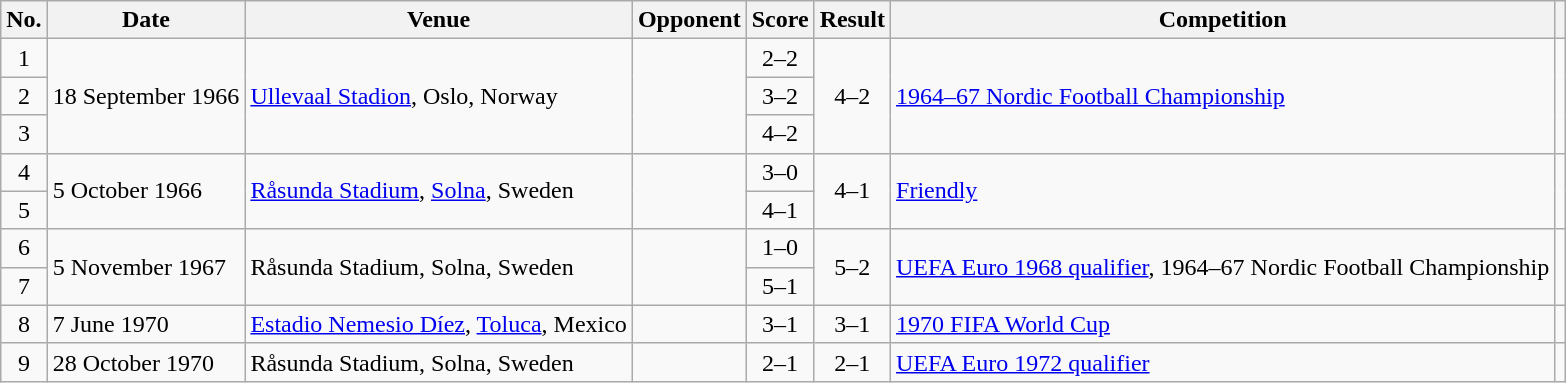<table class="wikitable sortable">
<tr>
<th scope="col">No.</th>
<th scope="col">Date</th>
<th scope="col">Venue</th>
<th scope="col">Opponent</th>
<th scope="col">Score</th>
<th scope="col">Result</th>
<th scope="col">Competition</th>
<th scope="col" class="unsortable"></th>
</tr>
<tr>
<td align="center">1</td>
<td rowspan="3">18 September 1966</td>
<td rowspan="3"><a href='#'>Ullevaal Stadion</a>, Oslo, Norway</td>
<td rowspan="3"></td>
<td align="center">2–2</td>
<td rowspan="3" align="center">4–2</td>
<td rowspan="3"><a href='#'>1964–67 Nordic Football Championship</a></td>
<td rowspan="3"></td>
</tr>
<tr>
<td align="center">2</td>
<td align="center">3–2</td>
</tr>
<tr>
<td align="center">3</td>
<td align="center">4–2</td>
</tr>
<tr>
<td align="center">4</td>
<td rowspan="2">5 October 1966</td>
<td rowspan="2"><a href='#'>Råsunda Stadium</a>, <a href='#'>Solna</a>, Sweden</td>
<td rowspan="2"></td>
<td align="center">3–0</td>
<td rowspan="2" align="center">4–1</td>
<td rowspan="2"><a href='#'>Friendly</a></td>
<td rowspan="2"></td>
</tr>
<tr>
<td align="center">5</td>
<td align="center">4–1</td>
</tr>
<tr>
<td align="center">6</td>
<td rowspan="2">5 November 1967</td>
<td rowspan="2">Råsunda Stadium, Solna, Sweden</td>
<td rowspan="2"></td>
<td align="center">1–0</td>
<td rowspan="2" align="center">5–2</td>
<td rowspan="2"><a href='#'>UEFA Euro 1968 qualifier</a>, 1964–67 Nordic Football Championship</td>
<td rowspan="2"></td>
</tr>
<tr>
<td align="center">7</td>
<td align="center">5–1</td>
</tr>
<tr>
<td align="center">8</td>
<td>7 June 1970</td>
<td><a href='#'>Estadio Nemesio Díez</a>, <a href='#'>Toluca</a>, Mexico</td>
<td></td>
<td align="center">3–1</td>
<td align="center">3–1</td>
<td><a href='#'>1970 FIFA World Cup</a></td>
<td></td>
</tr>
<tr>
<td align="center">9</td>
<td>28 October 1970</td>
<td>Råsunda Stadium, Solna, Sweden</td>
<td></td>
<td align="center">2–1</td>
<td align="center">2–1</td>
<td><a href='#'>UEFA Euro 1972 qualifier</a></td>
<td></td>
</tr>
</table>
